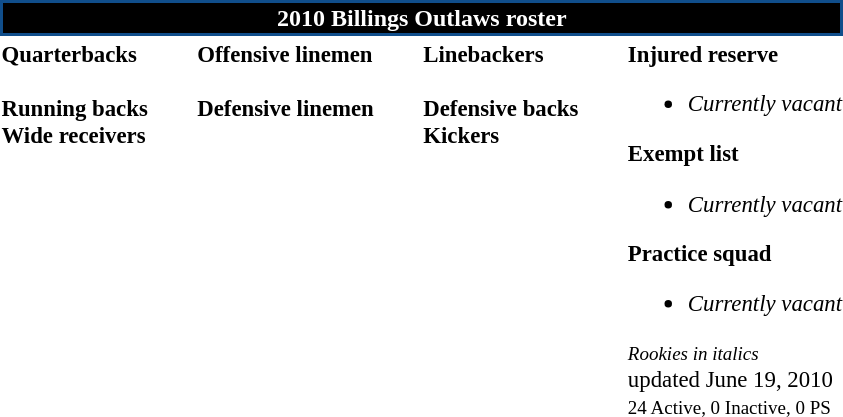<table class="toccolours" style="text-align: left;">
<tr>
<th colspan="7" style="background:#000000; border:2px solid #104E8B; color:white; text-align:center;"><strong>2010 Billings Outlaws roster</strong></th>
</tr>
<tr>
<td style="font-size: 95%;" valign="top"><strong>Quarterbacks</strong><br><br><strong>Running backs</strong>

<br><strong>Wide receivers</strong>



</td>
<td style="width: 25px;"></td>
<td style="font-size: 95%;" valign="top"><strong>Offensive linemen</strong><br>

<br><strong>Defensive linemen</strong>




</td>
<td style="width: 25px;"></td>
<td style="font-size: 95%;" valign="top"><strong>Linebackers</strong><br><br><strong>Defensive backs</strong>




<br><strong>Kickers</strong>
</td>
<td style="width: 25px;"></td>
<td style="font-size: 95%;" valign="top"><strong>Injured reserve</strong><br><ul><li><em>Currently vacant</em></li></ul><strong>Exempt list</strong><ul><li><em>Currently vacant</em></li></ul><strong>Practice squad</strong><ul><li><em>Currently vacant</em></li></ul><small><em>Rookies in italics</em></small><br>
<span></span> updated June 19, 2010<br>
<small>24 Active, 0 Inactive, 0 PS</small></td>
</tr>
<tr>
</tr>
</table>
